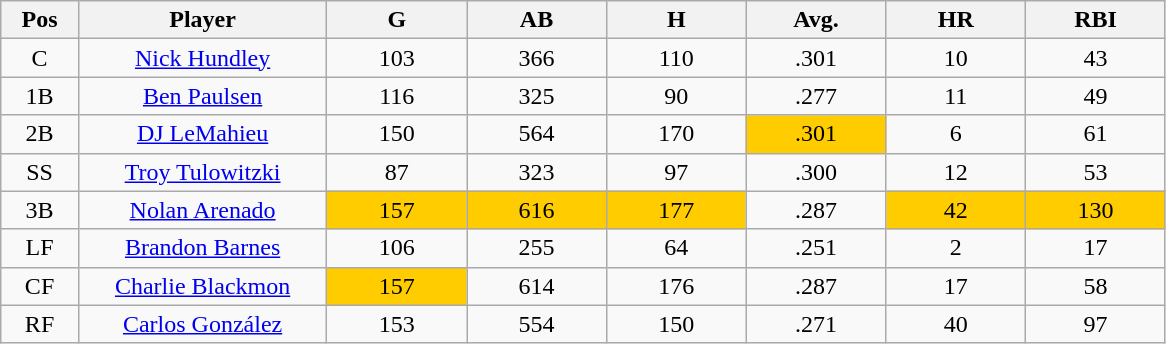<table class="wikitable sortable">
<tr>
<th bgcolor="#DDDDFF" width="5%">Pos</th>
<th bgcolor="#DDDDFF" width="16%">Player</th>
<th bgcolor="#DDDDFF" width="9%">G</th>
<th bgcolor="#DDDDFF" width="9%">AB</th>
<th bgcolor="#DDDDFF" width="9%">H</th>
<th bgcolor="#DDDDFF" width="9%">Avg.</th>
<th bgcolor="#DDDDFF" width="9%">HR</th>
<th bgcolor="#DDDDFF" width="9%">RBI</th>
</tr>
<tr align="center">
<td>C</td>
<td><a href='#'>Nick Hundley</a></td>
<td>103</td>
<td>366</td>
<td>110</td>
<td>.301</td>
<td>10</td>
<td>43</td>
</tr>
<tr align="center">
<td>1B</td>
<td><a href='#'>Ben Paulsen</a></td>
<td>116</td>
<td>325</td>
<td>90</td>
<td>.277</td>
<td>11</td>
<td>49</td>
</tr>
<tr align="center">
<td>2B</td>
<td><a href='#'>DJ LeMahieu</a></td>
<td>150</td>
<td>564</td>
<td>170</td>
<td bgcolor="#FFCC00">.301</td>
<td>6</td>
<td>61</td>
</tr>
<tr align="center">
<td>SS</td>
<td><a href='#'>Troy Tulowitzki</a></td>
<td>87</td>
<td>323</td>
<td>97</td>
<td>.300</td>
<td>12</td>
<td>53</td>
</tr>
<tr align="center">
<td>3B</td>
<td><a href='#'>Nolan Arenado</a></td>
<td bgcolor="#FFCC00">157</td>
<td bgcolor="#FFCC00">616</td>
<td bgcolor="#FFCC00">177</td>
<td>.287</td>
<td bgcolor="#FFCC00">42</td>
<td bgcolor="#FFCC00">130</td>
</tr>
<tr align="center">
<td>LF</td>
<td><a href='#'>Brandon Barnes</a></td>
<td>106</td>
<td>255</td>
<td>64</td>
<td>.251</td>
<td>2</td>
<td>17</td>
</tr>
<tr align="center">
<td>CF</td>
<td><a href='#'>Charlie Blackmon</a></td>
<td bgcolor="#FFCC00">157</td>
<td>614</td>
<td>176</td>
<td>.287</td>
<td>17</td>
<td>58</td>
</tr>
<tr align="center">
<td>RF</td>
<td><a href='#'>Carlos González</a></td>
<td>153</td>
<td>554</td>
<td>150</td>
<td>.271</td>
<td>40</td>
<td>97</td>
</tr>
</table>
